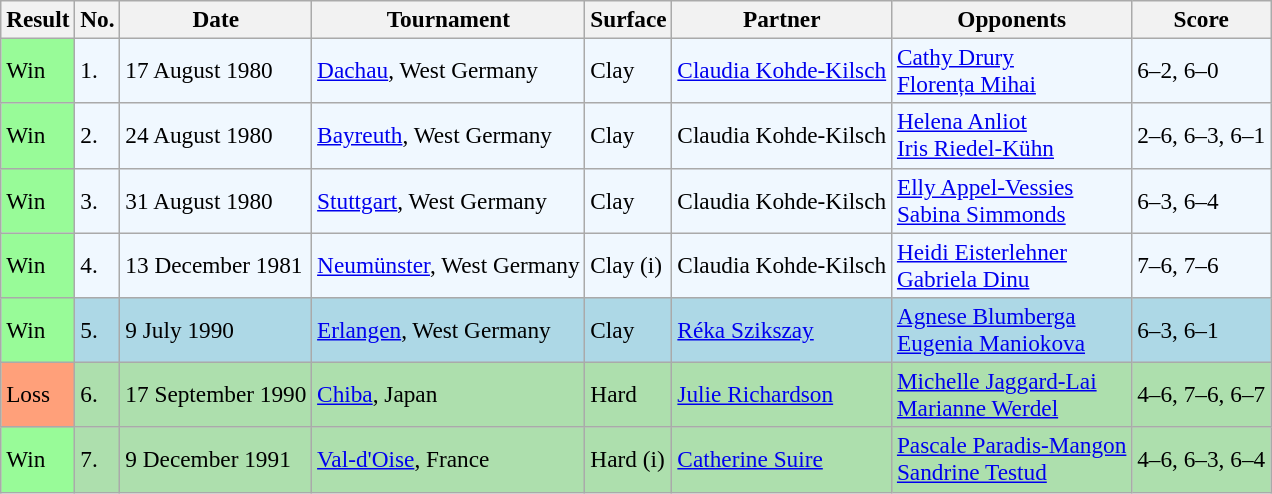<table class="sortable wikitable" style="font-size:97%">
<tr>
<th>Result</th>
<th>No.</th>
<th>Date</th>
<th>Tournament</th>
<th>Surface</th>
<th>Partner</th>
<th>Opponents</th>
<th>Score</th>
</tr>
<tr style="background:#f0f8ff;">
<td style="background:#98fb98;">Win</td>
<td>1.</td>
<td>17 August 1980</td>
<td><a href='#'>Dachau</a>, West Germany</td>
<td>Clay</td>
<td> <a href='#'>Claudia Kohde-Kilsch</a></td>
<td> <a href='#'>Cathy Drury</a> <br>  <a href='#'>Florența Mihai</a></td>
<td>6–2, 6–0</td>
</tr>
<tr style="background:#f0f8ff;">
<td style="background:#98fb98;">Win</td>
<td>2.</td>
<td>24 August 1980</td>
<td><a href='#'>Bayreuth</a>, West Germany</td>
<td>Clay</td>
<td> Claudia Kohde-Kilsch</td>
<td> <a href='#'>Helena Anliot</a> <br>  <a href='#'>Iris Riedel-Kühn</a></td>
<td>2–6, 6–3, 6–1</td>
</tr>
<tr style="background:#f0f8ff;">
<td style="background:#98fb98;">Win</td>
<td>3.</td>
<td>31 August 1980</td>
<td><a href='#'>Stuttgart</a>, West Germany</td>
<td>Clay</td>
<td> Claudia Kohde-Kilsch</td>
<td> <a href='#'>Elly Appel-Vessies</a> <br>  <a href='#'>Sabina Simmonds</a></td>
<td>6–3, 6–4</td>
</tr>
<tr style="background:#f0f8ff;">
<td style="background:#98fb98;">Win</td>
<td>4.</td>
<td>13 December 1981</td>
<td><a href='#'>Neumünster</a>, West Germany</td>
<td>Clay (i)</td>
<td> Claudia Kohde-Kilsch</td>
<td> <a href='#'>Heidi Eisterlehner</a> <br>  <a href='#'>Gabriela Dinu</a></td>
<td>7–6, 7–6</td>
</tr>
<tr style="background:lightblue;">
<td style="background:#98fb98;">Win</td>
<td>5.</td>
<td>9 July 1990</td>
<td><a href='#'>Erlangen</a>, West Germany</td>
<td>Clay</td>
<td> <a href='#'>Réka Szikszay</a></td>
<td> <a href='#'>Agnese Blumberga</a> <br>  <a href='#'>Eugenia Maniokova</a></td>
<td>6–3, 6–1</td>
</tr>
<tr style="background:#addfad;">
<td style="background:#ffa07a;">Loss</td>
<td>6.</td>
<td>17 September 1990</td>
<td><a href='#'>Chiba</a>, Japan</td>
<td>Hard</td>
<td> <a href='#'>Julie Richardson</a></td>
<td> <a href='#'>Michelle Jaggard-Lai</a> <br>  <a href='#'>Marianne Werdel</a></td>
<td>4–6, 7–6, 6–7</td>
</tr>
<tr style="background:#addfad;">
<td style="background:#98fb98;">Win</td>
<td>7.</td>
<td>9 December 1991</td>
<td><a href='#'>Val-d'Oise</a>, France</td>
<td>Hard (i)</td>
<td> <a href='#'>Catherine Suire</a></td>
<td> <a href='#'>Pascale Paradis-Mangon</a> <br>  <a href='#'>Sandrine Testud</a></td>
<td>4–6, 6–3, 6–4</td>
</tr>
</table>
